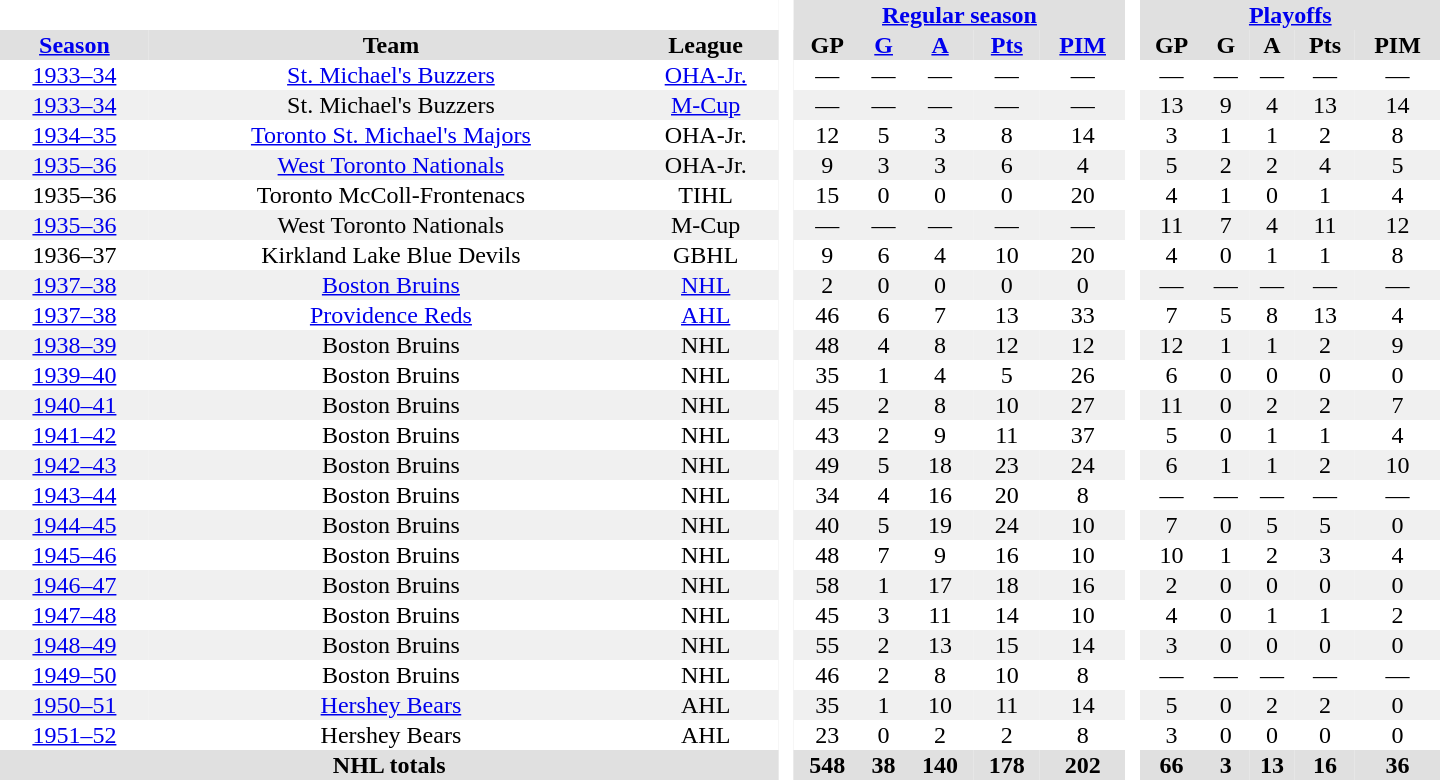<table border="0" cellpadding="1" cellspacing="0" style="text-align:center; width:60em">
<tr bgcolor="#e0e0e0">
<th colspan="3" bgcolor="#ffffff"> </th>
<th rowspan="99" bgcolor="#ffffff"> </th>
<th colspan="5"><a href='#'>Regular season</a></th>
<th rowspan="99" bgcolor="#ffffff"> </th>
<th colspan="5"><a href='#'>Playoffs</a></th>
</tr>
<tr bgcolor="#e0e0e0">
<th><a href='#'>Season</a></th>
<th>Team</th>
<th>League</th>
<th>GP</th>
<th><a href='#'>G</a></th>
<th><a href='#'>A</a></th>
<th><a href='#'>Pts</a></th>
<th><a href='#'>PIM</a></th>
<th>GP</th>
<th>G</th>
<th>A</th>
<th>Pts</th>
<th>PIM</th>
</tr>
<tr>
<td><a href='#'>1933–34</a></td>
<td><a href='#'>St. Michael's Buzzers</a></td>
<td><a href='#'>OHA-Jr.</a></td>
<td>—</td>
<td>—</td>
<td>—</td>
<td>—</td>
<td>—</td>
<td>—</td>
<td>—</td>
<td>—</td>
<td>—</td>
<td>—</td>
</tr>
<tr bgcolor="#f0f0f0">
<td><a href='#'>1933–34</a></td>
<td>St. Michael's Buzzers</td>
<td><a href='#'>M-Cup</a></td>
<td>—</td>
<td>—</td>
<td>—</td>
<td>—</td>
<td>—</td>
<td>13</td>
<td>9</td>
<td>4</td>
<td>13</td>
<td>14</td>
</tr>
<tr>
<td><a href='#'>1934–35</a></td>
<td><a href='#'>Toronto St. Michael's Majors</a></td>
<td>OHA-Jr.</td>
<td>12</td>
<td>5</td>
<td>3</td>
<td>8</td>
<td>14</td>
<td>3</td>
<td>1</td>
<td>1</td>
<td>2</td>
<td>8</td>
</tr>
<tr bgcolor="#f0f0f0">
<td><a href='#'>1935–36</a></td>
<td><a href='#'>West Toronto Nationals</a></td>
<td>OHA-Jr.</td>
<td>9</td>
<td>3</td>
<td>3</td>
<td>6</td>
<td>4</td>
<td>5</td>
<td>2</td>
<td>2</td>
<td>4</td>
<td>5</td>
</tr>
<tr>
<td>1935–36</td>
<td>Toronto McColl-Frontenacs</td>
<td>TIHL</td>
<td>15</td>
<td>0</td>
<td>0</td>
<td>0</td>
<td>20</td>
<td>4</td>
<td>1</td>
<td>0</td>
<td>1</td>
<td>4</td>
</tr>
<tr bgcolor="#f0f0f0">
<td><a href='#'>1935–36</a></td>
<td>West Toronto Nationals</td>
<td>M-Cup</td>
<td>—</td>
<td>—</td>
<td>—</td>
<td>—</td>
<td>—</td>
<td>11</td>
<td>7</td>
<td>4</td>
<td>11</td>
<td>12</td>
</tr>
<tr>
<td>1936–37</td>
<td>Kirkland Lake Blue Devils</td>
<td>GBHL</td>
<td>9</td>
<td>6</td>
<td>4</td>
<td>10</td>
<td>20</td>
<td>4</td>
<td>0</td>
<td>1</td>
<td>1</td>
<td>8</td>
</tr>
<tr bgcolor="#f0f0f0">
<td><a href='#'>1937–38</a></td>
<td><a href='#'>Boston Bruins</a></td>
<td><a href='#'>NHL</a></td>
<td>2</td>
<td>0</td>
<td>0</td>
<td>0</td>
<td>0</td>
<td>—</td>
<td>—</td>
<td>—</td>
<td>—</td>
<td>—</td>
</tr>
<tr>
<td><a href='#'>1937–38</a></td>
<td><a href='#'>Providence Reds</a></td>
<td><a href='#'>AHL</a></td>
<td>46</td>
<td>6</td>
<td>7</td>
<td>13</td>
<td>33</td>
<td>7</td>
<td>5</td>
<td>8</td>
<td>13</td>
<td>4</td>
</tr>
<tr bgcolor="#f0f0f0">
<td><a href='#'>1938–39</a></td>
<td>Boston Bruins</td>
<td>NHL</td>
<td>48</td>
<td>4</td>
<td>8</td>
<td>12</td>
<td>12</td>
<td>12</td>
<td>1</td>
<td>1</td>
<td>2</td>
<td>9</td>
</tr>
<tr>
<td><a href='#'>1939–40</a></td>
<td>Boston Bruins</td>
<td>NHL</td>
<td>35</td>
<td>1</td>
<td>4</td>
<td>5</td>
<td>26</td>
<td>6</td>
<td>0</td>
<td>0</td>
<td>0</td>
<td>0</td>
</tr>
<tr bgcolor="#f0f0f0">
<td><a href='#'>1940–41</a></td>
<td>Boston Bruins</td>
<td>NHL</td>
<td>45</td>
<td>2</td>
<td>8</td>
<td>10</td>
<td>27</td>
<td>11</td>
<td>0</td>
<td>2</td>
<td>2</td>
<td>7</td>
</tr>
<tr>
<td><a href='#'>1941–42</a></td>
<td>Boston Bruins</td>
<td>NHL</td>
<td>43</td>
<td>2</td>
<td>9</td>
<td>11</td>
<td>37</td>
<td>5</td>
<td>0</td>
<td>1</td>
<td>1</td>
<td>4</td>
</tr>
<tr bgcolor="#f0f0f0">
<td><a href='#'>1942–43</a></td>
<td>Boston Bruins</td>
<td>NHL</td>
<td>49</td>
<td>5</td>
<td>18</td>
<td>23</td>
<td>24</td>
<td>6</td>
<td>1</td>
<td>1</td>
<td>2</td>
<td>10</td>
</tr>
<tr>
<td><a href='#'>1943–44</a></td>
<td>Boston Bruins</td>
<td>NHL</td>
<td>34</td>
<td>4</td>
<td>16</td>
<td>20</td>
<td>8</td>
<td>—</td>
<td>—</td>
<td>—</td>
<td>—</td>
<td>—</td>
</tr>
<tr bgcolor="#f0f0f0">
<td><a href='#'>1944–45</a></td>
<td>Boston Bruins</td>
<td>NHL</td>
<td>40</td>
<td>5</td>
<td>19</td>
<td>24</td>
<td>10</td>
<td>7</td>
<td>0</td>
<td>5</td>
<td>5</td>
<td>0</td>
</tr>
<tr>
<td><a href='#'>1945–46</a></td>
<td>Boston Bruins</td>
<td>NHL</td>
<td>48</td>
<td>7</td>
<td>9</td>
<td>16</td>
<td>10</td>
<td>10</td>
<td>1</td>
<td>2</td>
<td>3</td>
<td>4</td>
</tr>
<tr bgcolor="#f0f0f0">
<td><a href='#'>1946–47</a></td>
<td>Boston Bruins</td>
<td>NHL</td>
<td>58</td>
<td>1</td>
<td>17</td>
<td>18</td>
<td>16</td>
<td>2</td>
<td>0</td>
<td>0</td>
<td>0</td>
<td>0</td>
</tr>
<tr>
<td><a href='#'>1947–48</a></td>
<td>Boston Bruins</td>
<td>NHL</td>
<td>45</td>
<td>3</td>
<td>11</td>
<td>14</td>
<td>10</td>
<td>4</td>
<td>0</td>
<td>1</td>
<td>1</td>
<td>2</td>
</tr>
<tr bgcolor="#f0f0f0">
<td><a href='#'>1948–49</a></td>
<td>Boston Bruins</td>
<td>NHL</td>
<td>55</td>
<td>2</td>
<td>13</td>
<td>15</td>
<td>14</td>
<td>3</td>
<td>0</td>
<td>0</td>
<td>0</td>
<td>0</td>
</tr>
<tr>
<td><a href='#'>1949–50</a></td>
<td>Boston Bruins</td>
<td>NHL</td>
<td>46</td>
<td>2</td>
<td>8</td>
<td>10</td>
<td>8</td>
<td>—</td>
<td>—</td>
<td>—</td>
<td>—</td>
<td>—</td>
</tr>
<tr bgcolor="#f0f0f0">
<td><a href='#'>1950–51</a></td>
<td><a href='#'>Hershey Bears</a></td>
<td>AHL</td>
<td>35</td>
<td>1</td>
<td>10</td>
<td>11</td>
<td>14</td>
<td>5</td>
<td>0</td>
<td>2</td>
<td>2</td>
<td>0</td>
</tr>
<tr>
<td><a href='#'>1951–52</a></td>
<td>Hershey Bears</td>
<td>AHL</td>
<td>23</td>
<td>0</td>
<td>2</td>
<td>2</td>
<td>8</td>
<td>3</td>
<td>0</td>
<td>0</td>
<td>0</td>
<td>0</td>
</tr>
<tr bgcolor="#e0e0e0">
<th colspan="3">NHL totals</th>
<th>548</th>
<th>38</th>
<th>140</th>
<th>178</th>
<th>202</th>
<th>66</th>
<th>3</th>
<th>13</th>
<th>16</th>
<th>36</th>
</tr>
</table>
